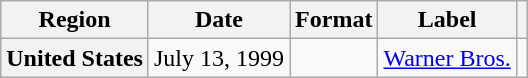<table class="wikitable plainrowheaders">
<tr>
<th scope="col">Region</th>
<th scope="col">Date</th>
<th scope="col">Format</th>
<th scope="col">Label</th>
<th scope="col"></th>
</tr>
<tr>
<th scope="row">United States</th>
<td rowspan="1">July 13, 1999</td>
<td rowspan="1"></td>
<td rowspan="1"><a href='#'>Warner Bros.</a></td>
<td align="center"></td>
</tr>
</table>
